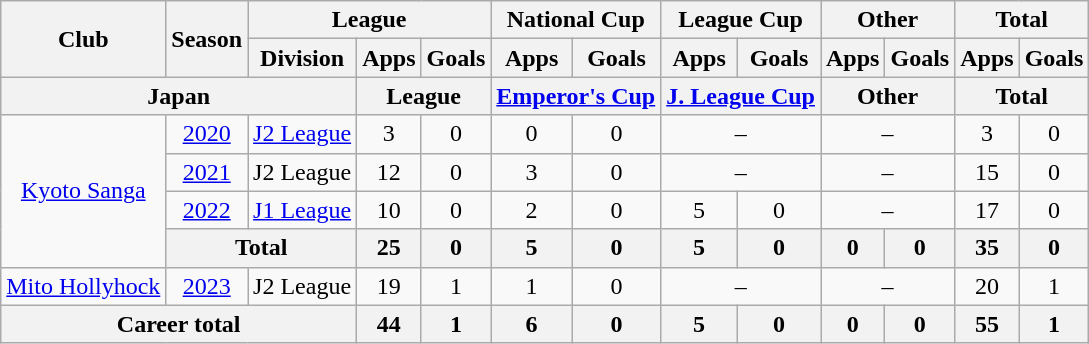<table class="wikitable" style="text-align: center">
<tr>
<th rowspan="2">Club</th>
<th rowspan="2">Season</th>
<th colspan="3">League</th>
<th colspan="2">National Cup</th>
<th colspan="2">League Cup</th>
<th colspan="2">Other</th>
<th colspan="2">Total</th>
</tr>
<tr>
<th>Division</th>
<th>Apps</th>
<th>Goals</th>
<th>Apps</th>
<th>Goals</th>
<th>Apps</th>
<th>Goals</th>
<th>Apps</th>
<th>Goals</th>
<th>Apps</th>
<th>Goals</th>
</tr>
<tr>
<th colspan=3>Japan</th>
<th colspan=2>League</th>
<th colspan=2><a href='#'>Emperor's Cup</a></th>
<th colspan=2><a href='#'>J. League Cup</a></th>
<th colspan=2>Other</th>
<th colspan=2>Total</th>
</tr>
<tr>
<td rowspan="4"><a href='#'>Kyoto Sanga</a></td>
<td><a href='#'>2020</a></td>
<td><a href='#'>J2 League</a></td>
<td>3</td>
<td>0</td>
<td>0</td>
<td>0</td>
<td colspan="2">–</td>
<td colspan="2">–</td>
<td>3</td>
<td>0</td>
</tr>
<tr>
<td><a href='#'>2021</a></td>
<td>J2 League</td>
<td>12</td>
<td>0</td>
<td>3</td>
<td>0</td>
<td colspan="2">–</td>
<td colspan="2">–</td>
<td>15</td>
<td>0</td>
</tr>
<tr>
<td><a href='#'>2022</a></td>
<td><a href='#'>J1 League</a></td>
<td>10</td>
<td>0</td>
<td>2</td>
<td>0</td>
<td>5</td>
<td>0</td>
<td colspan="2">–</td>
<td>17</td>
<td>0</td>
</tr>
<tr>
<th colspan="2">Total</th>
<th>25</th>
<th>0</th>
<th>5</th>
<th>0</th>
<th>5</th>
<th>0</th>
<th>0</th>
<th>0</th>
<th>35</th>
<th>0</th>
</tr>
<tr>
<td><a href='#'>Mito Hollyhock</a></td>
<td><a href='#'>2023</a></td>
<td>J2 League</td>
<td>19</td>
<td>1</td>
<td>1</td>
<td>0</td>
<td colspan="2">–</td>
<td colspan="2">–</td>
<td>20</td>
<td>1</td>
</tr>
<tr>
<th colspan="3">Career total</th>
<th>44</th>
<th>1</th>
<th>6</th>
<th>0</th>
<th>5</th>
<th>0</th>
<th>0</th>
<th>0</th>
<th>55</th>
<th>1</th>
</tr>
</table>
